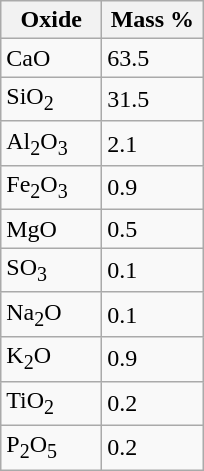<table class="wikitable">
<tr>
<th width="60">Oxide</th>
<th width="60">Mass %</th>
</tr>
<tr>
<td>CaO</td>
<td>63.5</td>
</tr>
<tr>
<td>SiO<sub>2</sub></td>
<td>31.5</td>
</tr>
<tr>
<td>Al<sub>2</sub>O<sub>3</sub></td>
<td>2.1</td>
</tr>
<tr>
<td>Fe<sub>2</sub>O<sub>3</sub></td>
<td>0.9</td>
</tr>
<tr>
<td>MgO</td>
<td>0.5</td>
</tr>
<tr>
<td>SO<sub>3</sub></td>
<td>0.1</td>
</tr>
<tr>
<td>Na<sub>2</sub>O</td>
<td>0.1</td>
</tr>
<tr>
<td>K<sub>2</sub>O</td>
<td>0.9</td>
</tr>
<tr>
<td>TiO<sub>2</sub></td>
<td>0.2</td>
</tr>
<tr>
<td>P<sub>2</sub>O<sub>5</sub></td>
<td>0.2</td>
</tr>
</table>
